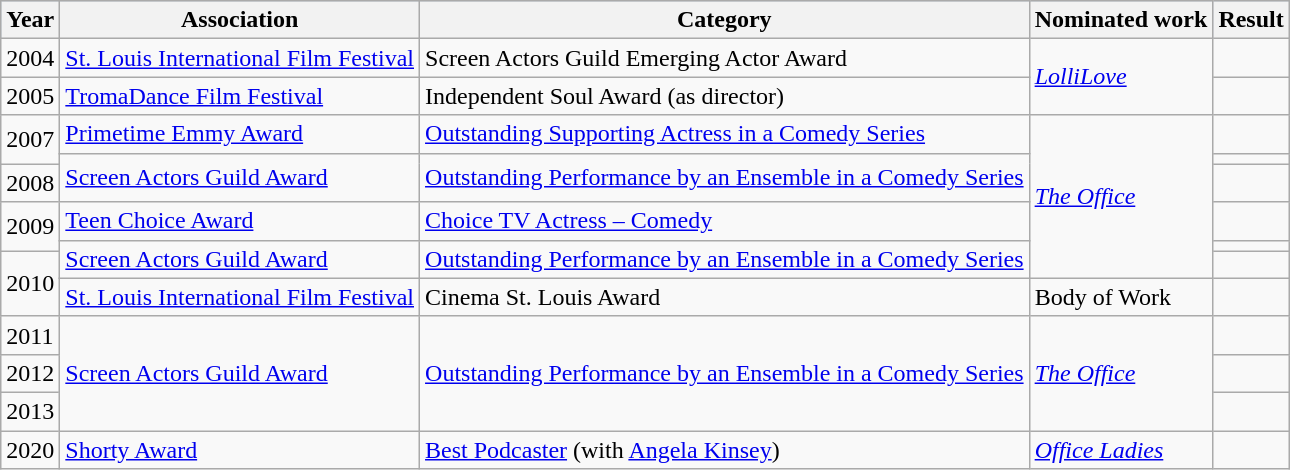<table class="wikitable sortable">
<tr style="background:#B0C4DE;">
<th>Year</th>
<th>Association</th>
<th>Category</th>
<th>Nominated work</th>
<th>Result</th>
</tr>
<tr>
<td>2004</td>
<td><a href='#'>St. Louis International Film Festival</a></td>
<td>Screen Actors Guild Emerging Actor Award</td>
<td rowspan="2"><em><a href='#'>LolliLove</a></em></td>
<td></td>
</tr>
<tr>
<td>2005</td>
<td><a href='#'>TromaDance Film Festival</a></td>
<td>Independent Soul Award (as director)</td>
<td></td>
</tr>
<tr>
<td rowspan="2">2007</td>
<td><a href='#'>Primetime Emmy Award</a></td>
<td><a href='#'>Outstanding Supporting Actress in a Comedy Series</a></td>
<td rowspan="6"><em><a href='#'>The Office</a></em></td>
<td></td>
</tr>
<tr>
<td rowspan="2"><a href='#'>Screen Actors Guild Award</a></td>
<td rowspan="2"><a href='#'>Outstanding Performance by an Ensemble in a Comedy Series</a></td>
<td></td>
</tr>
<tr>
<td>2008</td>
<td></td>
</tr>
<tr>
<td rowspan="2">2009</td>
<td><a href='#'>Teen Choice Award</a></td>
<td><a href='#'>Choice TV Actress – Comedy</a></td>
<td></td>
</tr>
<tr>
<td rowspan="2"><a href='#'>Screen Actors Guild Award</a></td>
<td rowspan="2"><a href='#'>Outstanding Performance by an Ensemble in a Comedy Series</a></td>
<td></td>
</tr>
<tr>
<td rowspan="2">2010</td>
<td></td>
</tr>
<tr>
<td><a href='#'>St. Louis International Film Festival</a></td>
<td>Cinema St. Louis Award</td>
<td>Body of Work</td>
<td></td>
</tr>
<tr>
<td>2011</td>
<td rowspan="3"><a href='#'>Screen Actors Guild Award</a></td>
<td rowspan="3"><a href='#'>Outstanding Performance by an Ensemble in a Comedy Series</a></td>
<td rowspan="3"><em><a href='#'>The Office</a></em></td>
<td></td>
</tr>
<tr>
<td>2012</td>
<td></td>
</tr>
<tr>
<td>2013</td>
<td></td>
</tr>
<tr>
<td>2020</td>
<td><a href='#'>Shorty Award</a></td>
<td><a href='#'>Best Podcaster</a> (with <a href='#'>Angela Kinsey</a>)</td>
<td><em><a href='#'>Office Ladies</a></em></td>
<td></td>
</tr>
</table>
